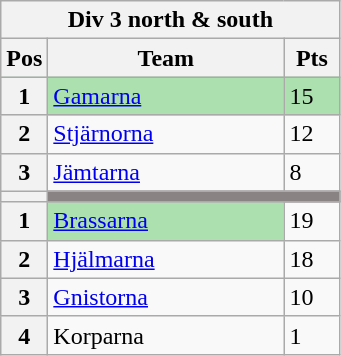<table class="wikitable">
<tr>
<th colspan="3">Div 3 north & south</th>
</tr>
<tr>
<th width=20>Pos</th>
<th width=150>Team</th>
<th width=30>Pts</th>
</tr>
<tr style="background:#ACE1AF;">
<th>1</th>
<td><a href='#'>Gamarna</a></td>
<td>15</td>
</tr>
<tr>
<th>2</th>
<td><a href='#'>Stjärnorna</a></td>
<td>12</td>
</tr>
<tr>
<th>3</th>
<td><a href='#'>Jämtarna</a></td>
<td>8</td>
</tr>
<tr>
<th></th>
<td style="background:#8a8383;" colspan=2></td>
</tr>
<tr>
<th>1</th>
<td style="background:#ACE1AF;"><a href='#'>Brassarna</a></td>
<td>19</td>
</tr>
<tr>
<th>2</th>
<td><a href='#'>Hjälmarna</a></td>
<td>18</td>
</tr>
<tr>
<th>3</th>
<td><a href='#'>Gnistorna</a></td>
<td>10</td>
</tr>
<tr>
<th>4</th>
<td>Korparna</td>
<td>1</td>
</tr>
</table>
